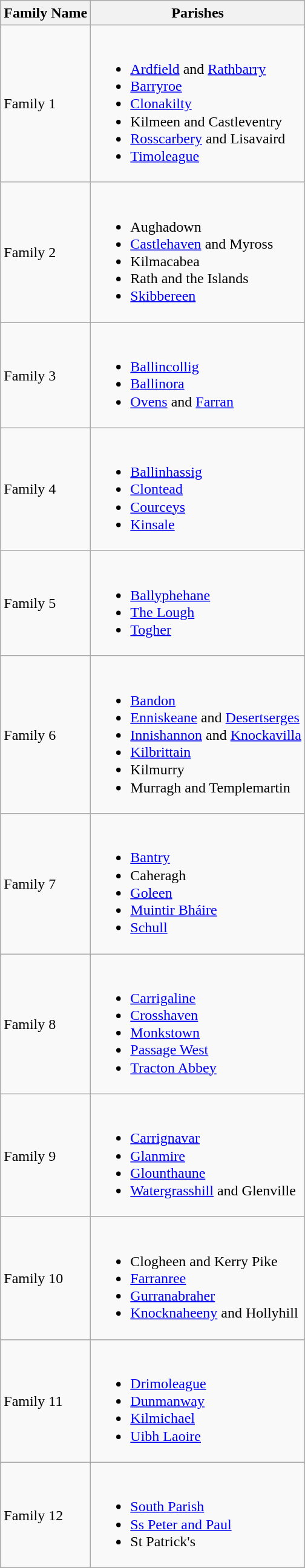<table class="wikitable" style="line-height:120%;">
<tr>
<th>Family Name</th>
<th>Parishes</th>
</tr>
<tr>
<td>Family 1</td>
<td><br><ul><li><a href='#'>Ardfield</a> and <a href='#'>Rathbarry</a></li><li><a href='#'>Barryroe</a></li><li><a href='#'>Clonakilty</a></li><li>Kilmeen and Castleventry</li><li><a href='#'>Rosscarbery</a> and Lisavaird</li><li><a href='#'>Timoleague</a></li></ul></td>
</tr>
<tr>
<td>Family 2</td>
<td><br><ul><li>Aughadown</li><li><a href='#'>Castlehaven</a> and Myross</li><li>Kilmacabea</li><li>Rath and the Islands</li><li><a href='#'>Skibbereen</a></li></ul></td>
</tr>
<tr>
<td>Family 3</td>
<td><br><ul><li><a href='#'>Ballincollig</a></li><li><a href='#'>Ballinora</a></li><li><a href='#'>Ovens</a> and <a href='#'>Farran</a></li></ul></td>
</tr>
<tr>
<td>Family 4</td>
<td><br><ul><li><a href='#'>Ballinhassig</a></li><li><a href='#'>Clontead</a></li><li><a href='#'>Courceys</a></li><li><a href='#'>Kinsale</a></li></ul></td>
</tr>
<tr>
<td>Family 5</td>
<td><br><ul><li><a href='#'>Ballyphehane</a></li><li><a href='#'>The Lough</a></li><li><a href='#'>Togher</a></li></ul></td>
</tr>
<tr>
<td>Family 6</td>
<td><br><ul><li><a href='#'>Bandon</a></li><li><a href='#'>Enniskeane</a> and <a href='#'>Desertserges</a></li><li><a href='#'>Innishannon</a> and <a href='#'>Knockavilla</a></li><li><a href='#'>Kilbrittain</a></li><li>Kilmurry</li><li>Murragh and Templemartin</li></ul></td>
</tr>
<tr>
<td>Family 7</td>
<td><br><ul><li><a href='#'>Bantry</a></li><li>Caheragh</li><li><a href='#'>Goleen</a></li><li><a href='#'>Muintir Bháire</a></li><li><a href='#'>Schull</a></li></ul></td>
</tr>
<tr>
<td>Family 8</td>
<td><br><ul><li><a href='#'>Carrigaline</a></li><li><a href='#'>Crosshaven</a></li><li><a href='#'>Monkstown</a></li><li><a href='#'>Passage West</a></li><li><a href='#'>Tracton Abbey</a></li></ul></td>
</tr>
<tr>
<td>Family 9</td>
<td><br><ul><li><a href='#'>Carrignavar</a></li><li><a href='#'>Glanmire</a></li><li><a href='#'>Glounthaune</a></li><li><a href='#'>Watergrasshill</a> and Glenville</li></ul></td>
</tr>
<tr>
<td>Family 10</td>
<td><br><ul><li>Clogheen and Kerry Pike</li><li><a href='#'>Farranree</a></li><li><a href='#'>Gurranabraher</a></li><li><a href='#'>Knocknaheeny</a> and Hollyhill</li></ul></td>
</tr>
<tr>
<td>Family 11</td>
<td><br><ul><li><a href='#'>Drimoleague</a></li><li><a href='#'>Dunmanway</a></li><li><a href='#'>Kilmichael</a></li><li><a href='#'>Uibh Laoire</a></li></ul></td>
</tr>
<tr>
<td>Family 12</td>
<td><br><ul><li><a href='#'>South Parish</a></li><li><a href='#'>Ss Peter and Paul</a></li><li>St Patrick's</li></ul></td>
</tr>
</table>
